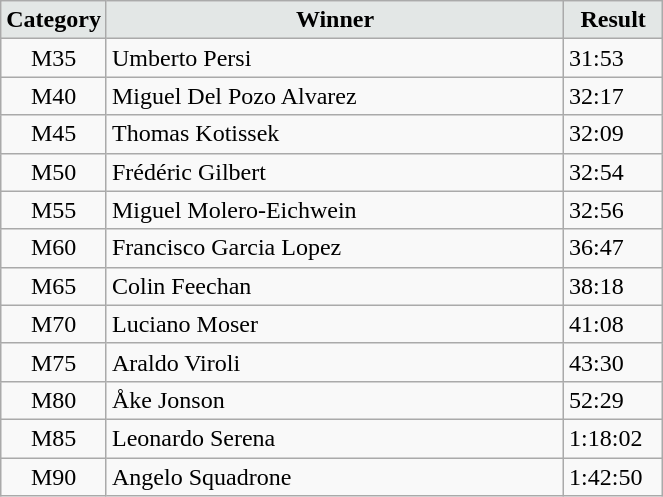<table class="wikitable" width=35%>
<tr>
<td width=15% align="center" bgcolor=#E3E7E6><strong>Category</strong></td>
<td align="center" bgcolor=#E3E7E6> <strong>Winner</strong></td>
<td width=15% align="center" bgcolor=#E3E7E6><strong>Result</strong></td>
</tr>
<tr>
<td align="center">M35</td>
<td> Umberto Persi</td>
<td>31:53</td>
</tr>
<tr>
<td align="center">M40</td>
<td> Miguel Del Pozo Alvarez</td>
<td>32:17</td>
</tr>
<tr>
<td align="center">M45</td>
<td> Thomas Kotissek</td>
<td>32:09</td>
</tr>
<tr>
<td align="center">M50</td>
<td> Frédéric Gilbert</td>
<td>32:54</td>
</tr>
<tr>
<td align="center">M55</td>
<td> Miguel Molero-Eichwein</td>
<td>32:56</td>
</tr>
<tr>
<td align="center">M60</td>
<td> Francisco Garcia Lopez</td>
<td>36:47</td>
</tr>
<tr>
<td align="center">M65</td>
<td> Colin Feechan</td>
<td>38:18</td>
</tr>
<tr>
<td align="center">M70</td>
<td> Luciano Moser</td>
<td>41:08</td>
</tr>
<tr>
<td align="center">M75</td>
<td> Araldo Viroli</td>
<td>43:30</td>
</tr>
<tr>
<td align="center">M80</td>
<td> Åke Jonson</td>
<td>52:29</td>
</tr>
<tr>
<td align="center">M85</td>
<td> Leonardo Serena</td>
<td>1:18:02</td>
</tr>
<tr>
<td align="center">M90</td>
<td> Angelo Squadrone</td>
<td>1:42:50</td>
</tr>
</table>
